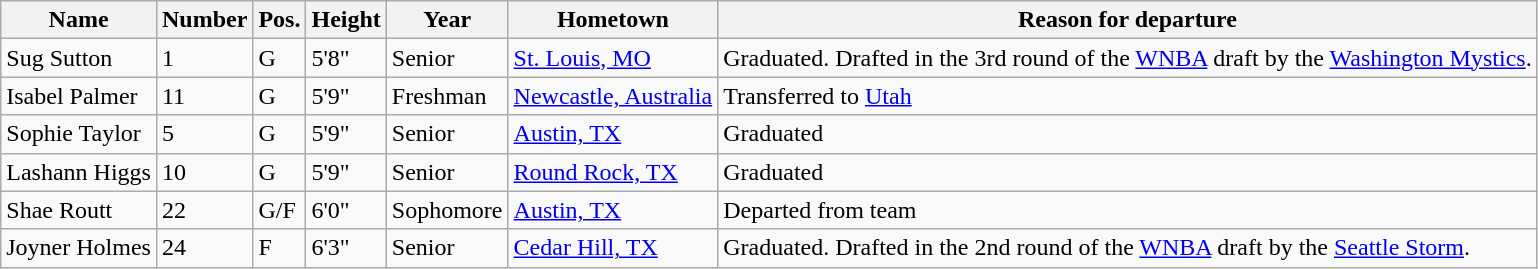<table class="wikitable sortable" border="1">
<tr>
<th>Name</th>
<th>Number</th>
<th>Pos.</th>
<th>Height</th>
<th>Year</th>
<th>Hometown</th>
<th class="unsortable">Reason for departure</th>
</tr>
<tr>
<td>Sug Sutton</td>
<td>1</td>
<td>G</td>
<td>5'8"</td>
<td>Senior</td>
<td><a href='#'>St. Louis, MO</a></td>
<td>Graduated. Drafted in the 3rd round of the <a href='#'>WNBA</a> draft by the <a href='#'>Washington Mystics</a>.</td>
</tr>
<tr>
<td>Isabel Palmer</td>
<td>11</td>
<td>G</td>
<td>5'9"</td>
<td>Freshman</td>
<td><a href='#'>Newcastle, Australia</a></td>
<td>Transferred to <a href='#'>Utah</a></td>
</tr>
<tr>
<td>Sophie Taylor</td>
<td>5</td>
<td>G</td>
<td>5'9"</td>
<td>Senior</td>
<td><a href='#'>Austin, TX</a></td>
<td>Graduated</td>
</tr>
<tr>
<td>Lashann Higgs</td>
<td>10</td>
<td>G</td>
<td>5'9"</td>
<td>Senior</td>
<td><a href='#'>Round Rock, TX</a></td>
<td>Graduated</td>
</tr>
<tr>
<td>Shae Routt</td>
<td>22</td>
<td>G/F</td>
<td>6'0"</td>
<td>Sophomore</td>
<td><a href='#'>Austin, TX</a></td>
<td>Departed from team</td>
</tr>
<tr>
<td>Joyner Holmes</td>
<td>24</td>
<td>F</td>
<td>6'3"</td>
<td>Senior</td>
<td><a href='#'>Cedar Hill, TX</a></td>
<td>Graduated. Drafted in the 2nd round of the <a href='#'>WNBA</a> draft by the <a href='#'>Seattle Storm</a>.</td>
</tr>
</table>
